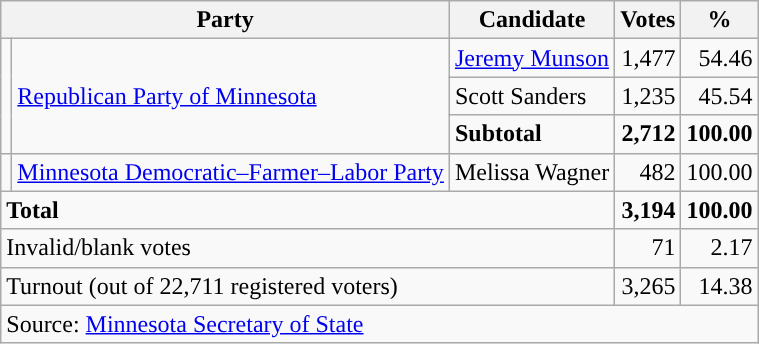<table class="wikitable">
<tr>
<th colspan="2">Party</th>
<th>Candidate</th>
<th>Votes</th>
<th>%</th>
</tr>
<tr>
<td rowspan="3" style="background-color:"></td>
<td rowspan="3"><a href='#'>Republican Party of Minnesota</a></td>
<td><a href='#'>Jeremy Munson</a></td>
<td align="right">1,477</td>
<td align="right">54.46</td>
</tr>
<tr>
<td>Scott Sanders</td>
<td align="right">1,235</td>
<td align="right">45.54</td>
</tr>
<tr>
<td><strong>Subtotal</strong></td>
<td align="right"><strong>2,712</strong></td>
<td align="right"><strong>100.00</strong></td>
</tr>
<tr>
<td style="background-color:"></td>
<td><a href='#'>Minnesota Democratic–Farmer–Labor Party</a></td>
<td>Melissa Wagner</td>
<td align="right">482</td>
<td align="right">100.00</td>
</tr>
<tr>
<td colspan="3"><strong>Total</strong></td>
<td align="right"><strong>3,194</strong></td>
<td align="right"><strong>100.00</strong></td>
</tr>
<tr>
<td colspan="3">Invalid/blank votes</td>
<td align="right">71</td>
<td align="right">2.17</td>
</tr>
<tr>
<td colspan="3">Turnout (out of 22,711 registered voters)</td>
<td align="right">3,265</td>
<td align="right">14.38</td>
</tr>
<tr>
<td colspan="5">Source: <a href='#'>Minnesota Secretary of State</a></td>
</tr>
</table>
